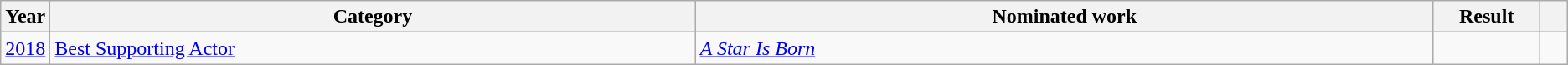<table class=wikitable>
<tr>
<th scope="col" style="width:1em;">Year</th>
<th scope="col" style="width:34em;">Category</th>
<th scope="col" style="width:39em;">Nominated work</th>
<th scope="col" style="width:5em;">Result</th>
<th scope="col" style="width:1em;"></th>
</tr>
<tr>
<td><a href='#'>2018</a></td>
<td><a href='#'>Best Supporting Actor</a></td>
<td><em><a href='#'>A Star Is Born</a></em></td>
<td></td>
<td align=center></td>
</tr>
</table>
